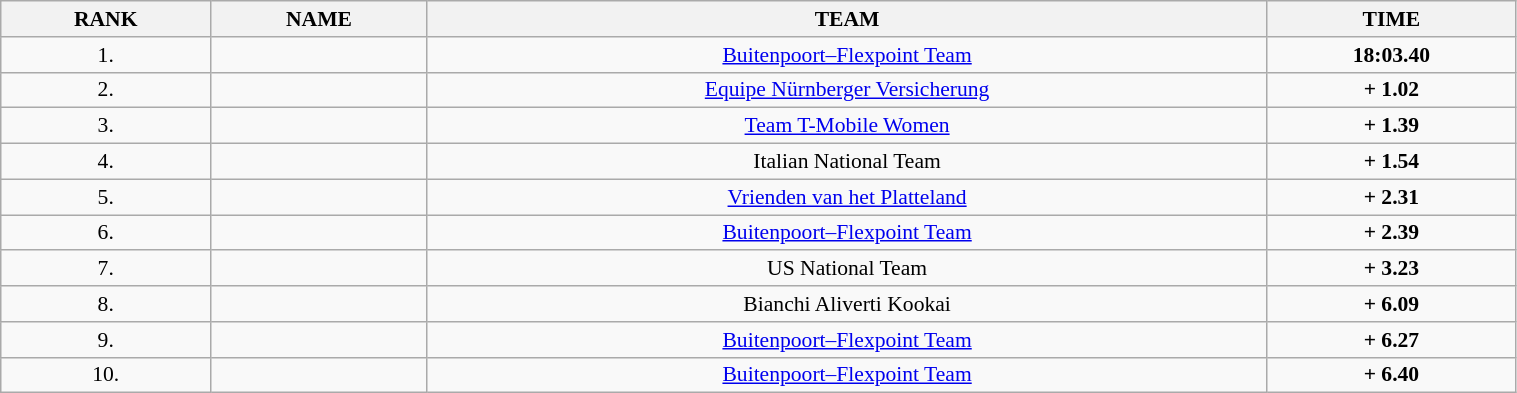<table class=wikitable style="font-size:90%" width="80%">
<tr>
<th>RANK</th>
<th>NAME</th>
<th>TEAM</th>
<th>TIME</th>
</tr>
<tr>
<td align="center">1.</td>
<td></td>
<td align="center"><a href='#'>Buitenpoort–Flexpoint Team</a></td>
<td align="center"><strong>18:03.40</strong></td>
</tr>
<tr>
<td align="center">2.</td>
<td></td>
<td align="center"><a href='#'>Equipe Nürnberger Versicherung</a></td>
<td align="center"><strong>+ 1.02</strong></td>
</tr>
<tr>
<td align="center">3.</td>
<td></td>
<td align="center"><a href='#'>Team T-Mobile Women</a></td>
<td align="center"><strong>+ 1.39</strong></td>
</tr>
<tr>
<td align="center">4.</td>
<td></td>
<td align="center">Italian National Team</td>
<td align="center"><strong>+ 1.54</strong></td>
</tr>
<tr>
<td align="center">5.</td>
<td></td>
<td align="center"><a href='#'>Vrienden van het Platteland</a></td>
<td align="center"><strong>+ 2.31</strong></td>
</tr>
<tr>
<td align="center">6.</td>
<td></td>
<td align="center"><a href='#'>Buitenpoort–Flexpoint Team</a></td>
<td align="center"><strong>+ 2.39</strong></td>
</tr>
<tr>
<td align="center">7.</td>
<td></td>
<td align="center">US National Team</td>
<td align="center"><strong>+ 3.23</strong></td>
</tr>
<tr>
<td align="center">8.</td>
<td></td>
<td align="center">Bianchi Aliverti Kookai</td>
<td align="center"><strong>+ 6.09</strong></td>
</tr>
<tr>
<td align="center">9.</td>
<td></td>
<td align="center"><a href='#'>Buitenpoort–Flexpoint Team</a></td>
<td align="center"><strong>+ 6.27</strong></td>
</tr>
<tr>
<td align="center">10.</td>
<td></td>
<td align="center"><a href='#'>Buitenpoort–Flexpoint Team</a></td>
<td align="center"><strong>+ 6.40</strong></td>
</tr>
</table>
